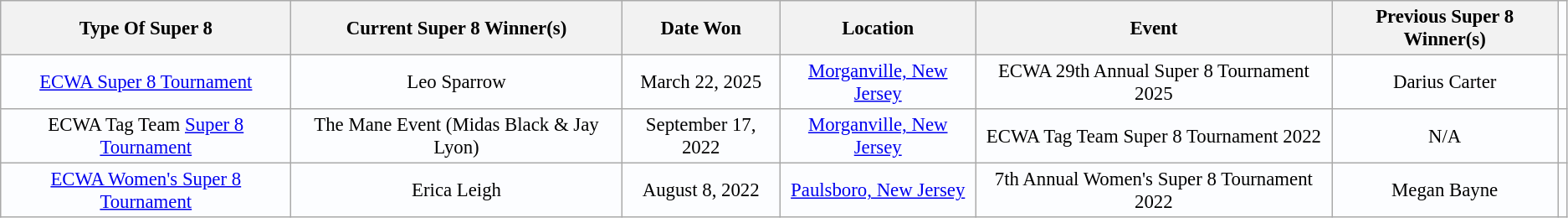<table class="wikitable" style="background:#fcfdff; font-size:95%; text-align: center;">
<tr>
<th>Type Of Super 8</th>
<th>Current Super 8 Winner(s)</th>
<th>Date Won</th>
<th>Location</th>
<th>Event</th>
<th>Previous Super 8 Winner(s)</th>
</tr>
<tr>
<td><a href='#'>ECWA Super 8 Tournament</a></td>
<td align=center>Leo Sparrow</td>
<td align=center>March 22, 2025</td>
<td align=center><a href='#'>Morganville, New Jersey</a></td>
<td align=center>ECWA 29th Annual Super 8 Tournament 2025</td>
<td align=center>Darius Carter</td>
<td></td>
</tr>
<tr>
<td>ECWA Tag Team <a href='#'>Super 8 Tournament</a></td>
<td align=center>The Mane Event (Midas Black & Jay Lyon)</td>
<td align=center>September 17, 2022</td>
<td align=center><a href='#'>Morganville, New Jersey</a></td>
<td align=center>ECWA Tag Team Super 8 Tournament 2022</td>
<td align=center>N/A</td>
<td></td>
</tr>
<tr>
<td><a href='#'>ECWA Women's Super 8 Tournament</a></td>
<td align=center>Erica Leigh</td>
<td align=center>August 8, 2022</td>
<td align=center><a href='#'>Paulsboro, New Jersey</a></td>
<td align=center>7th Annual Women's Super 8 Tournament 2022</td>
<td align=center>Megan Bayne</td>
<td></td>
</tr>
</table>
